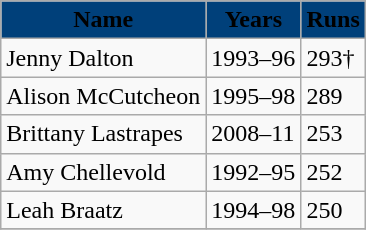<table class="wikitable">
<tr>
<th style="background:#00407a;"><span>Name</span></th>
<th style="background:#00407a;"><span>Years</span></th>
<th style="background:#00407a;"><span>Runs</span></th>
</tr>
<tr>
<td>Jenny Dalton</td>
<td>1993–96</td>
<td>293†</td>
</tr>
<tr>
<td>Alison McCutcheon</td>
<td>1995–98</td>
<td>289</td>
</tr>
<tr>
<td>Brittany Lastrapes</td>
<td>2008–11</td>
<td>253</td>
</tr>
<tr>
<td>Amy Chellevold</td>
<td>1992–95</td>
<td>252</td>
</tr>
<tr>
<td>Leah Braatz</td>
<td>1994–98</td>
<td>250</td>
</tr>
<tr>
</tr>
</table>
